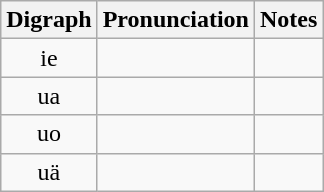<table class="wikitable" style="text-align: center;">
<tr>
<th>Digraph</th>
<th>Pronunciation</th>
<th>Notes</th>
</tr>
<tr>
<td>ie</td>
<td></td>
<td></td>
</tr>
<tr>
<td>ua</td>
<td></td>
<td></td>
</tr>
<tr>
<td>uo</td>
<td></td>
<td></td>
</tr>
<tr>
<td>uä</td>
<td></td>
<td></td>
</tr>
</table>
